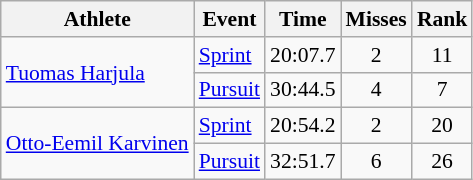<table class="wikitable" style="font-size:90%">
<tr>
<th>Athlete</th>
<th>Event</th>
<th>Time</th>
<th>Misses</th>
<th>Rank</th>
</tr>
<tr align=center>
<td align=left rowspan=2><a href='#'>Tuomas Harjula</a></td>
<td align=left><a href='#'>Sprint</a></td>
<td>20:07.7</td>
<td>2</td>
<td>11</td>
</tr>
<tr align=center>
<td align=left><a href='#'>Pursuit</a></td>
<td>30:44.5</td>
<td>4</td>
<td>7</td>
</tr>
<tr align=center>
<td align=left rowspan=2><a href='#'>Otto-Eemil Karvinen</a></td>
<td align=left><a href='#'>Sprint</a></td>
<td>20:54.2</td>
<td>2</td>
<td>20</td>
</tr>
<tr align=center>
<td align=left><a href='#'>Pursuit</a></td>
<td>32:51.7</td>
<td>6</td>
<td>26</td>
</tr>
</table>
